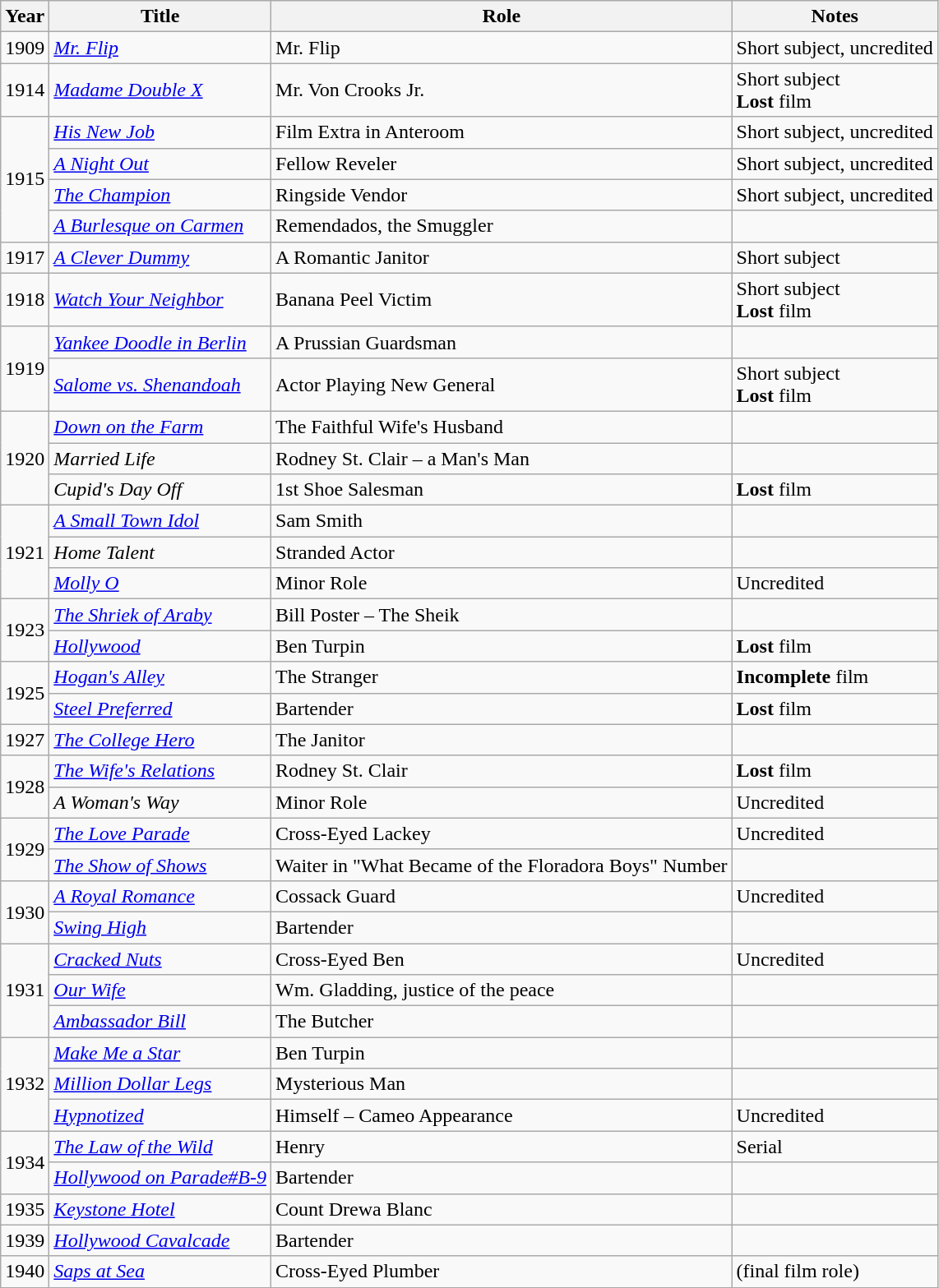<table class="wikitable">
<tr>
<th>Year</th>
<th>Title</th>
<th>Role</th>
<th>Notes</th>
</tr>
<tr>
<td>1909</td>
<td><em><a href='#'>Mr. Flip</a></em></td>
<td>Mr. Flip</td>
<td>Short subject, uncredited</td>
</tr>
<tr>
<td>1914</td>
<td><em><a href='#'>Madame Double X</a></em></td>
<td>Mr. Von Crooks Jr.</td>
<td>Short subject <br> <strong>Lost</strong> film</td>
</tr>
<tr>
<td rowspan=4>1915</td>
<td><em><a href='#'>His New Job</a></em></td>
<td>Film Extra in Anteroom</td>
<td>Short subject, uncredited</td>
</tr>
<tr>
<td><em><a href='#'>A Night Out</a></em></td>
<td>Fellow Reveler</td>
<td>Short subject, uncredited</td>
</tr>
<tr>
<td><em><a href='#'>The Champion</a></em></td>
<td>Ringside Vendor</td>
<td>Short subject, uncredited</td>
</tr>
<tr>
<td><em><a href='#'>A Burlesque on Carmen</a></em></td>
<td>Remendados, the Smuggler</td>
<td></td>
</tr>
<tr>
<td>1917</td>
<td><em><a href='#'>A Clever Dummy</a></em></td>
<td>A Romantic Janitor</td>
<td>Short subject</td>
</tr>
<tr>
<td>1918</td>
<td><em><a href='#'>Watch Your Neighbor</a></em></td>
<td>Banana Peel Victim</td>
<td>Short subject <br> <strong>Lost</strong> film</td>
</tr>
<tr>
<td rowspan=2>1919</td>
<td><em><a href='#'>Yankee Doodle in Berlin</a></em></td>
<td>A Prussian Guardsman</td>
<td></td>
</tr>
<tr>
<td><em><a href='#'>Salome vs. Shenandoah</a></em></td>
<td>Actor Playing New General</td>
<td>Short subject <br> <strong>Lost</strong> film</td>
</tr>
<tr>
<td rowspan=3>1920</td>
<td><em><a href='#'>Down on the Farm</a></em></td>
<td>The Faithful Wife's Husband</td>
<td></td>
</tr>
<tr>
<td><em>Married Life</em></td>
<td>Rodney St. Clair – a Man's Man</td>
<td></td>
</tr>
<tr>
<td><em>Cupid's Day Off</em></td>
<td>1st Shoe Salesman</td>
<td><strong>Lost</strong> film</td>
</tr>
<tr>
<td rowspan=3>1921</td>
<td><em><a href='#'>A Small Town Idol</a></em></td>
<td>Sam Smith</td>
<td></td>
</tr>
<tr>
<td><em>Home Talent</em></td>
<td>Stranded Actor</td>
<td></td>
</tr>
<tr>
<td><em><a href='#'>Molly O</a></em></td>
<td>Minor Role</td>
<td>Uncredited</td>
</tr>
<tr>
<td rowspan=2>1923</td>
<td><em><a href='#'>The Shriek of Araby</a></em></td>
<td>Bill Poster – The Sheik</td>
<td></td>
</tr>
<tr>
<td><em><a href='#'>Hollywood</a></em></td>
<td>Ben Turpin</td>
<td><strong>Lost</strong> film</td>
</tr>
<tr>
<td rowspan=2>1925</td>
<td><em><a href='#'>Hogan's Alley</a></em></td>
<td>The Stranger</td>
<td><strong>Incomplete</strong> film</td>
</tr>
<tr>
<td><em><a href='#'>Steel Preferred</a></em></td>
<td>Bartender</td>
<td><strong>Lost</strong> film</td>
</tr>
<tr>
<td>1927</td>
<td><em><a href='#'>The College Hero</a></em></td>
<td>The Janitor</td>
<td></td>
</tr>
<tr>
<td rowspan=2>1928</td>
<td><em><a href='#'>The Wife's Relations</a></em></td>
<td>Rodney St. Clair</td>
<td><strong>Lost</strong> film</td>
</tr>
<tr>
<td><em>A Woman's Way</em></td>
<td>Minor Role</td>
<td>Uncredited</td>
</tr>
<tr>
<td rowspan=2>1929</td>
<td><em><a href='#'>The Love Parade</a></em></td>
<td>Cross-Eyed Lackey</td>
<td>Uncredited</td>
</tr>
<tr>
<td><em><a href='#'>The Show of Shows</a></em></td>
<td>Waiter in "What Became of the Floradora Boys" Number</td>
<td></td>
</tr>
<tr>
<td rowspan=2>1930</td>
<td><em><a href='#'>A Royal Romance</a></em></td>
<td>Cossack Guard</td>
<td>Uncredited</td>
</tr>
<tr>
<td><em><a href='#'>Swing High</a></em></td>
<td>Bartender</td>
<td></td>
</tr>
<tr>
<td rowspan=3>1931</td>
<td><em><a href='#'>Cracked Nuts</a></em></td>
<td>Cross-Eyed Ben</td>
<td>Uncredited</td>
</tr>
<tr>
<td><em><a href='#'>Our Wife</a></em></td>
<td>Wm. Gladding, justice of the peace</td>
<td></td>
</tr>
<tr>
<td><em><a href='#'>Ambassador Bill</a></em></td>
<td>The Butcher</td>
<td></td>
</tr>
<tr>
<td rowspan=3>1932</td>
<td><em><a href='#'>Make Me a Star</a></em></td>
<td>Ben Turpin</td>
<td></td>
</tr>
<tr>
<td><em><a href='#'>Million Dollar Legs</a></em></td>
<td>Mysterious Man</td>
<td></td>
</tr>
<tr>
<td><em><a href='#'>Hypnotized</a></em></td>
<td>Himself – Cameo Appearance</td>
<td>Uncredited</td>
</tr>
<tr>
<td rowspan=2>1934</td>
<td><em><a href='#'>The Law of the Wild</a></em></td>
<td>Henry</td>
<td>Serial</td>
</tr>
<tr>
<td><em><a href='#'>Hollywood on Parade#B-9</a></em></td>
<td>Bartender</td>
<td></td>
</tr>
<tr>
<td>1935</td>
<td><em><a href='#'>Keystone Hotel</a></em></td>
<td>Count Drewa Blanc</td>
<td></td>
</tr>
<tr>
<td>1939</td>
<td><em><a href='#'>Hollywood Cavalcade</a></em></td>
<td>Bartender</td>
<td></td>
</tr>
<tr>
<td>1940</td>
<td><em><a href='#'>Saps at Sea</a></em></td>
<td>Cross-Eyed Plumber</td>
<td>(final film role)</td>
</tr>
</table>
